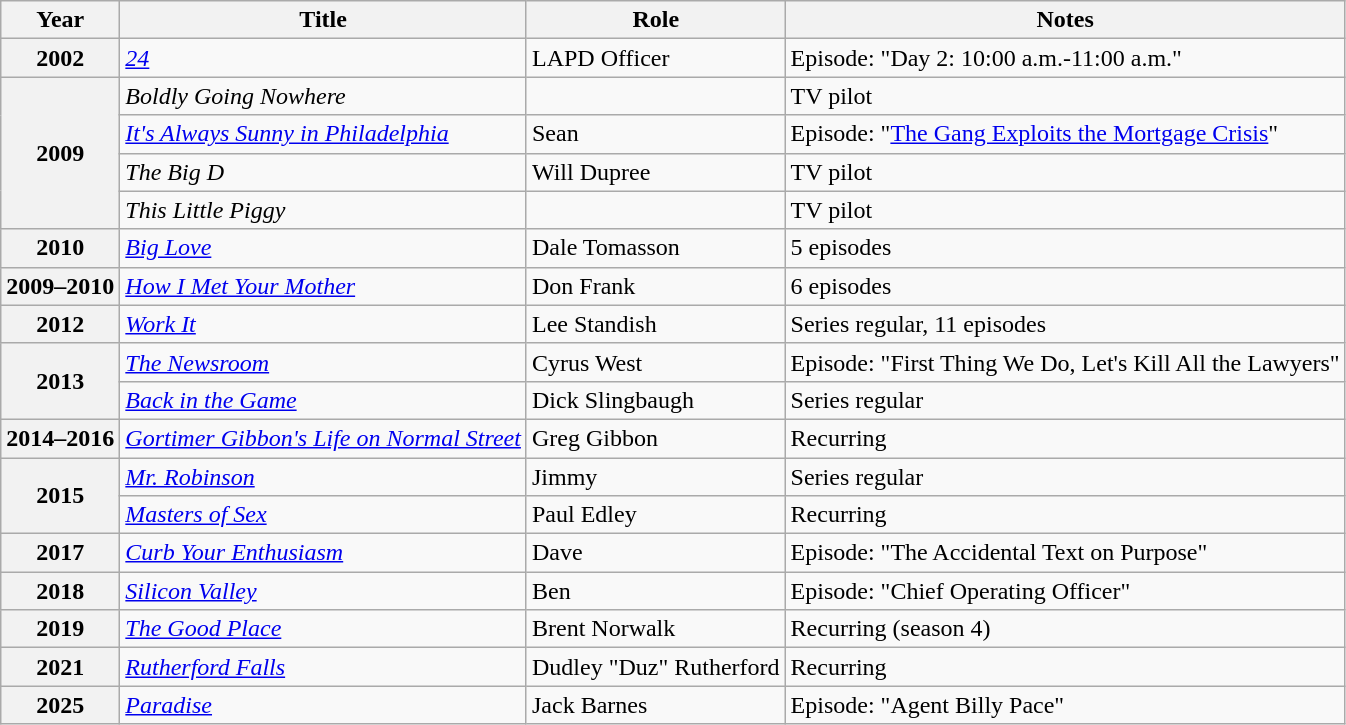<table class="wikitable plainrowheaders sortable">
<tr>
<th scope="col">Year</th>
<th scope="col">Title</th>
<th scope="col">Role</th>
<th scope="col" class="unsortable">Notes</th>
</tr>
<tr>
<th scope="row">2002</th>
<td><em><a href='#'>24</a></em></td>
<td>LAPD Officer</td>
<td>Episode: "Day 2: 10:00 a.m.-11:00 a.m."</td>
</tr>
<tr>
<th scope="row" rowspan="4">2009</th>
<td><em>Boldly Going Nowhere</em></td>
<td></td>
<td>TV pilot</td>
</tr>
<tr>
<td><em><a href='#'>It's Always Sunny in Philadelphia</a></em></td>
<td>Sean</td>
<td>Episode: "<a href='#'>The Gang Exploits the Mortgage Crisis</a>"</td>
</tr>
<tr>
<td><em>The Big D</em></td>
<td>Will Dupree</td>
<td>TV pilot</td>
</tr>
<tr>
<td><em>This Little Piggy</em></td>
<td></td>
<td>TV pilot</td>
</tr>
<tr>
<th scope="row">2010</th>
<td><em><a href='#'>Big Love</a></em></td>
<td>Dale Tomasson</td>
<td>5 episodes</td>
</tr>
<tr>
<th scope="row">2009–2010</th>
<td><em><a href='#'>How I Met Your Mother</a></em></td>
<td>Don Frank</td>
<td>6 episodes</td>
</tr>
<tr>
<th scope="row">2012</th>
<td><em><a href='#'>Work It</a></em></td>
<td>Lee Standish</td>
<td>Series regular, 11 episodes</td>
</tr>
<tr>
<th scope="row" rowspan="2">2013</th>
<td><em><a href='#'>The Newsroom</a></em></td>
<td>Cyrus West</td>
<td>Episode: "First Thing We Do, Let's Kill All the Lawyers"</td>
</tr>
<tr>
<td><em><a href='#'>Back in the Game</a></em></td>
<td>Dick Slingbaugh</td>
<td>Series regular</td>
</tr>
<tr>
<th scope="row">2014–2016</th>
<td><em><a href='#'>Gortimer Gibbon's Life on Normal Street</a></em></td>
<td>Greg Gibbon</td>
<td>Recurring</td>
</tr>
<tr>
<th scope="row" rowspan="2">2015</th>
<td><em><a href='#'>Mr. Robinson</a></em></td>
<td>Jimmy</td>
<td>Series regular</td>
</tr>
<tr>
<td><em><a href='#'>Masters of Sex</a></em></td>
<td>Paul Edley</td>
<td>Recurring</td>
</tr>
<tr>
<th scope="row">2017</th>
<td><em><a href='#'>Curb Your Enthusiasm</a></em></td>
<td>Dave</td>
<td>Episode: "The Accidental Text on Purpose"</td>
</tr>
<tr>
<th scope="row">2018</th>
<td><em><a href='#'>Silicon Valley</a></em></td>
<td>Ben</td>
<td>Episode: "Chief Operating Officer"</td>
</tr>
<tr>
<th scope="row">2019</th>
<td><em><a href='#'>The Good Place</a></em></td>
<td>Brent Norwalk</td>
<td>Recurring (season 4)</td>
</tr>
<tr>
<th scope="row">2021</th>
<td><em><a href='#'>Rutherford Falls</a></em></td>
<td>Dudley "Duz" Rutherford</td>
<td>Recurring</td>
</tr>
<tr>
<th scope="row">2025</th>
<td><em><a href='#'>Paradise</a></em></td>
<td>Jack Barnes</td>
<td>Episode: "Agent Billy Pace"</td>
</tr>
</table>
